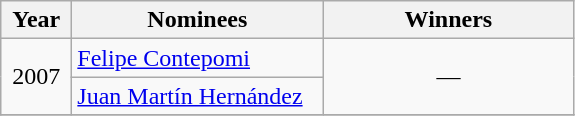<table class="wikitable">
<tr>
<th width=40>Year</th>
<th width=160>Nominees</th>
<th width=160>Winners</th>
</tr>
<tr>
<td align=center rowspan=2>2007</td>
<td><a href='#'>Felipe Contepomi</a></td>
<td align=center rowspan=2>—</td>
</tr>
<tr>
<td><a href='#'>Juan Martín Hernández</a></td>
</tr>
<tr>
</tr>
</table>
